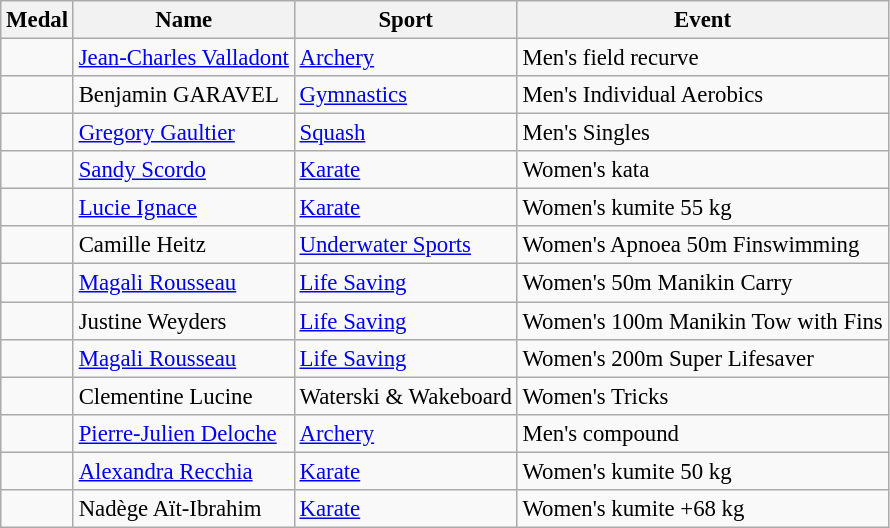<table class="wikitable sortable" style="font-size: 95%;">
<tr>
<th>Medal</th>
<th>Name</th>
<th>Sport</th>
<th>Event</th>
</tr>
<tr>
<td></td>
<td><a href='#'>Jean-Charles Valladont</a></td>
<td><a href='#'>Archery</a></td>
<td>Men's field recurve</td>
</tr>
<tr>
<td></td>
<td>Benjamin GARAVEL</td>
<td><a href='#'>Gymnastics</a></td>
<td>Men's Individual Aerobics</td>
</tr>
<tr>
<td></td>
<td><a href='#'>Gregory Gaultier</a></td>
<td><a href='#'>Squash</a></td>
<td>Men's Singles</td>
</tr>
<tr>
<td></td>
<td><a href='#'>Sandy Scordo</a></td>
<td><a href='#'>Karate</a></td>
<td>Women's kata</td>
</tr>
<tr>
<td></td>
<td><a href='#'>Lucie Ignace</a></td>
<td><a href='#'>Karate</a></td>
<td>Women's kumite 55 kg</td>
</tr>
<tr>
<td></td>
<td>Camille Heitz</td>
<td><a href='#'>Underwater Sports</a></td>
<td>Women's Apnoea 50m Finswimming</td>
</tr>
<tr>
<td></td>
<td><a href='#'>Magali Rousseau</a></td>
<td><a href='#'>Life Saving</a></td>
<td>Women's 50m Manikin Carry</td>
</tr>
<tr>
<td></td>
<td>Justine Weyders</td>
<td><a href='#'>Life Saving</a></td>
<td>Women's 100m Manikin Tow with Fins</td>
</tr>
<tr>
<td></td>
<td><a href='#'>Magali Rousseau</a></td>
<td><a href='#'>Life Saving</a></td>
<td>Women's 200m Super Lifesaver</td>
</tr>
<tr>
<td></td>
<td>Clementine Lucine</td>
<td>Waterski & Wakeboard</td>
<td>Women's Tricks</td>
</tr>
<tr>
<td></td>
<td><a href='#'>Pierre-Julien Deloche</a></td>
<td><a href='#'>Archery</a></td>
<td>Men's compound</td>
</tr>
<tr>
<td></td>
<td><a href='#'>Alexandra Recchia</a></td>
<td><a href='#'>Karate</a></td>
<td>Women's kumite 50 kg</td>
</tr>
<tr>
<td></td>
<td>Nadège Aït-Ibrahim</td>
<td><a href='#'>Karate</a></td>
<td>Women's kumite +68 kg</td>
</tr>
</table>
